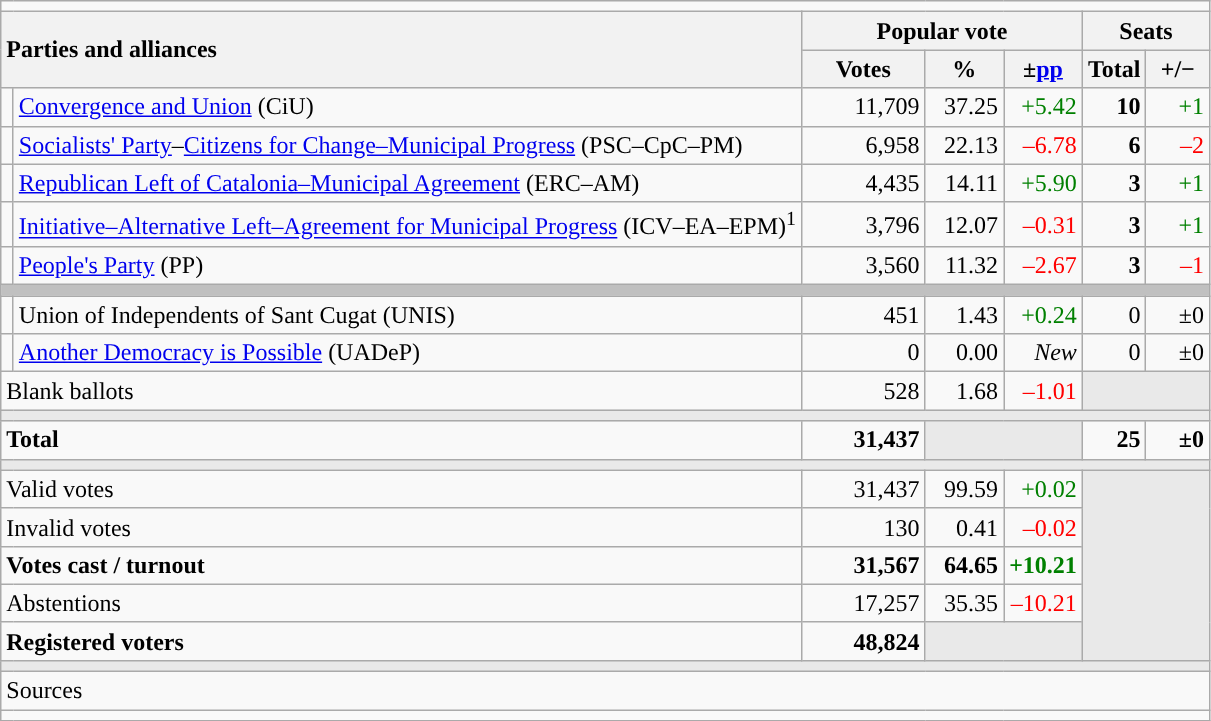<table class="wikitable" style="text-align:right;">
<tr>
<td colspan="7"></td>
</tr>
<tr>
<th style="text-align:left;" rowspan="2" colspan="2" width="525">Parties and alliances</th>
<th colspan="3">Popular vote</th>
<th colspan="2">Seats</th>
</tr>
<tr>
<th width="75">Votes</th>
<th width="45">%</th>
<th width="45">±<a href='#'>pp</a></th>
<th width="35">Total</th>
<th width="35">+/−</th>
</tr>
<tr>
<td width="1" style="color:inherit;background:"></td>
<td align="left"><a href='#'>Convergence and Union</a> (CiU)</td>
<td>11,709</td>
<td>37.25</td>
<td style="color:green;">+5.42</td>
<td><strong>10</strong></td>
<td style="color:green;">+1</td>
</tr>
<tr>
<td style="color:inherit;background:"></td>
<td align="left"><a href='#'>Socialists' Party</a>–<a href='#'>Citizens for Change–Municipal Progress</a> (PSC–CpC–PM)</td>
<td>6,958</td>
<td>22.13</td>
<td style="color:red;">–6.78</td>
<td><strong>6</strong></td>
<td style="color:red;">–2</td>
</tr>
<tr>
<td style="color:inherit;background:"></td>
<td align="left"><a href='#'>Republican Left of Catalonia–Municipal Agreement</a> (ERC–AM)</td>
<td>4,435</td>
<td>14.11</td>
<td style="color:green;">+5.90</td>
<td><strong>3</strong></td>
<td style="color:green;">+1</td>
</tr>
<tr>
<td style="color:inherit;background:"></td>
<td align="left"><a href='#'>Initiative–Alternative Left–Agreement for Municipal Progress</a> (ICV–EA–EPM)<sup>1</sup></td>
<td>3,796</td>
<td>12.07</td>
<td style="color:red;">–0.31</td>
<td><strong>3</strong></td>
<td style="color:green;">+1</td>
</tr>
<tr>
<td style="color:inherit;background:"></td>
<td align="left"><a href='#'>People's Party</a> (PP)</td>
<td>3,560</td>
<td>11.32</td>
<td style="color:red;">–2.67</td>
<td><strong>3</strong></td>
<td style="color:red;">–1</td>
</tr>
<tr>
<td colspan="7" style="color:inherit;background:#C0C0C0"></td>
</tr>
<tr>
<td style="color:inherit;background:"></td>
<td align="left">Union of Independents of Sant Cugat (UNIS)</td>
<td>451</td>
<td>1.43</td>
<td style="color:green;">+0.24</td>
<td>0</td>
<td>±0</td>
</tr>
<tr>
<td style="color:inherit;background:"></td>
<td align="left"><a href='#'>Another Democracy is Possible</a> (UADeP)</td>
<td>0</td>
<td>0.00</td>
<td><em>New</em></td>
<td>0</td>
<td>±0</td>
</tr>
<tr>
<td align="left" colspan="2">Blank ballots</td>
<td>528</td>
<td>1.68</td>
<td style="color:red;">–1.01</td>
<td style="color:inherit;background:#E9E9E9" colspan="2"></td>
</tr>
<tr>
<td colspan="7" style="color:inherit;background:#E9E9E9"></td>
</tr>
<tr style="font-weight:bold;">
<td align="left" colspan="2">Total</td>
<td>31,437</td>
<td bgcolor="#E9E9E9" colspan="2"></td>
<td>25</td>
<td>±0</td>
</tr>
<tr>
<td colspan="7" style="color:inherit;background:#E9E9E9"></td>
</tr>
<tr>
<td align="left" colspan="2">Valid votes</td>
<td>31,437</td>
<td>99.59</td>
<td style="color:green;">+0.02</td>
<td bgcolor="#E9E9E9" colspan="2" rowspan="5"></td>
</tr>
<tr>
<td align="left" colspan="2">Invalid votes</td>
<td>130</td>
<td>0.41</td>
<td style="color:red;">–0.02</td>
</tr>
<tr style="font-weight:bold;">
<td align="left" colspan="2">Votes cast / turnout</td>
<td>31,567</td>
<td>64.65</td>
<td style="color:green;">+10.21</td>
</tr>
<tr>
<td align="left" colspan="2">Abstentions</td>
<td>17,257</td>
<td>35.35</td>
<td style="color:red;">–10.21</td>
</tr>
<tr style="font-weight:bold;">
<td align="left" colspan="2">Registered voters</td>
<td>48,824</td>
<td bgcolor="#E9E9E9" colspan="2"></td>
</tr>
<tr>
<td colspan="7" style="color:inherit;background:#E9E9E9"></td>
</tr>
<tr>
<td align="left" colspan="7">Sources</td>
</tr>
<tr>
<td colspan="7" style="text-align:left; max-width:790px;"></td>
</tr>
</table>
